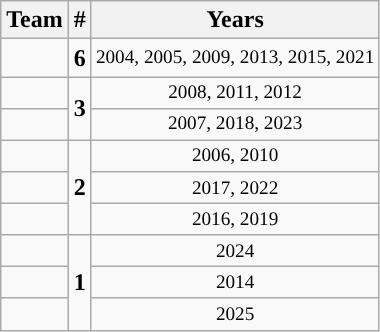<table class="wikitable" style="text-align:center;">
<tr>
<th>Team</th>
<th>#</th>
<th>Years</th>
</tr>
<tr>
<td style=><strong></strong></td>
<td><strong>6</strong></td>
<td style="font-size:80%;">2004, 2005, 2009, 2013, 2015, 2021</td>
</tr>
<tr>
<td style=><strong></strong></td>
<td rowspan=2><strong>3</strong></td>
<td style="font-size:80%;">2008, 2011, 2012</td>
</tr>
<tr>
<td style=><strong></strong></td>
<td style="font-size:80%;">2007, 2018, 2023</td>
</tr>
<tr>
<td style=><strong></strong></td>
<td rowspan=3><strong>2</strong></td>
<td style="font-size:80%;">2006, 2010</td>
</tr>
<tr>
<td style=><strong></strong></td>
<td style="font-size:80%;">2017, 2022</td>
</tr>
<tr>
<td style=><strong></strong></td>
<td style="font-size:80%;">2016, 2019</td>
</tr>
<tr>
<td style=><strong></strong></td>
<td rowspan=3><strong>1</strong></td>
<td style='font-size:80%;"'>2024</td>
</tr>
<tr>
<td style=><strong></strong></td>
<td style="font-size:80%;">2014</td>
</tr>
<tr>
<td style=><strong></strong></td>
<td style="font-size:80%;">2025</td>
</tr>
</table>
